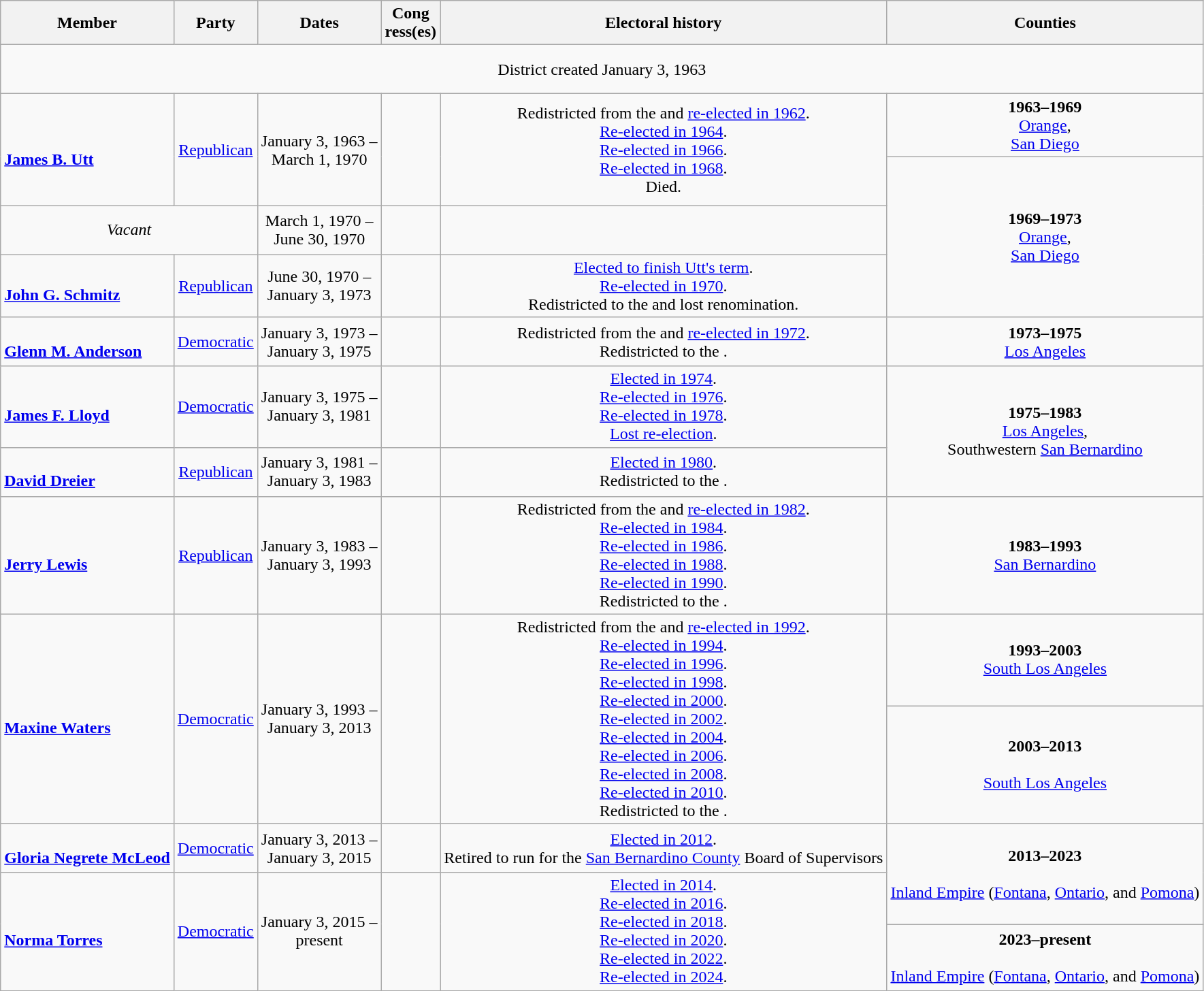<table class=wikitable style="text-align:center">
<tr>
<th>Member</th>
<th>Party</th>
<th>Dates</th>
<th>Cong<br>ress(es)</th>
<th>Electoral history</th>
<th>Counties</th>
</tr>
<tr style="height:3em">
<td colspan=6>District created January 3, 1963</td>
</tr>
<tr style="height:3em">
<td rowspan=2  align=left><br><strong><a href='#'>James B. Utt</a></strong><br></td>
<td rowspan=2  ><a href='#'>Republican</a></td>
<td rowspan=2  nowrap>January 3, 1963 –<br>March 1, 1970</td>
<td rowspan=2></td>
<td rowspan=2>Redistricted from the  and <a href='#'>re-elected in 1962</a>.<br><a href='#'>Re-elected in 1964</a>.<br><a href='#'>Re-elected in 1966</a>.<br><a href='#'>Re-elected in 1968</a>.<br>Died.</td>
<td><strong>1963–1969</strong><br><a href='#'>Orange</a>,<br><a href='#'>San Diego</a></td>
</tr>
<tr style="height:3em">
<td rowspan=3><strong>1969–1973</strong><br><a href='#'>Orange</a>,<br><a href='#'>San Diego</a></td>
</tr>
<tr style="height:3em">
<td colspan=2><em>Vacant</em></td>
<td nowrap>March 1, 1970 –<br>June 30, 1970</td>
<td></td>
</tr>
<tr style="height:3em">
<td align=left><br><strong><a href='#'>John G. Schmitz</a></strong><br></td>
<td><a href='#'>Republican</a></td>
<td nowrap>June 30, 1970 –<br>January 3, 1973</td>
<td></td>
<td><a href='#'>Elected to finish Utt's term</a>.<br><a href='#'>Re-elected in 1970</a>.<br>Redistricted to the  and lost renomination.</td>
</tr>
<tr style="height:3em">
<td align=left><br><strong><a href='#'>Glenn M. Anderson</a></strong><br></td>
<td><a href='#'>Democratic</a></td>
<td nowrap>January 3, 1973 –<br>January 3, 1975</td>
<td></td>
<td>Redistricted from the  and <a href='#'>re-elected in 1972</a>.<br>Redistricted to the .</td>
<td><strong>1973–1975</strong><br><a href='#'>Los Angeles</a></td>
</tr>
<tr style="height:3em">
<td align=left><br><strong><a href='#'>James F. Lloyd</a></strong><br></td>
<td><a href='#'>Democratic</a></td>
<td nowrap>January 3, 1975 –<br>January 3, 1981</td>
<td></td>
<td><a href='#'>Elected in 1974</a>.<br><a href='#'>Re-elected in 1976</a>.<br><a href='#'>Re-elected in 1978</a>.<br><a href='#'>Lost re-election</a>.</td>
<td rowspan=2><strong>1975–1983</strong><br><a href='#'>Los Angeles</a>,<br>Southwestern <a href='#'>San Bernardino</a></td>
</tr>
<tr style="height:3em">
<td align=left><br><strong><a href='#'>David Dreier</a></strong><br></td>
<td><a href='#'>Republican</a></td>
<td nowrap>January 3, 1981 –<br>January 3, 1983</td>
<td></td>
<td><a href='#'>Elected in 1980</a>.<br>Redistricted to the .</td>
</tr>
<tr style="height:3em">
<td align=left><br><strong><a href='#'>Jerry Lewis</a></strong><br></td>
<td><a href='#'>Republican</a></td>
<td nowrap>January 3, 1983 –<br>January 3, 1993</td>
<td></td>
<td>Redistricted from the  and <a href='#'>re-elected in 1982</a>.<br><a href='#'>Re-elected in 1984</a>.<br><a href='#'>Re-elected in 1986</a>.<br><a href='#'>Re-elected in 1988</a>.<br><a href='#'>Re-elected in 1990</a>.<br>Redistricted to the .</td>
<td><strong>1983–1993</strong><br><a href='#'>San Bernardino</a></td>
</tr>
<tr style="height:3em">
<td rowspan=2 align=left><br><strong><a href='#'>Maxine Waters</a></strong><br></td>
<td rowspan=2 ><a href='#'>Democratic</a></td>
<td rowspan=2 nowrap>January 3, 1993 –<br>January 3, 2013</td>
<td rowspan=2></td>
<td rowspan=2>Redistricted from the  and <a href='#'>re-elected in 1992</a>.<br><a href='#'>Re-elected in 1994</a>.<br><a href='#'>Re-elected in 1996</a>.<br><a href='#'>Re-elected in 1998</a>.<br><a href='#'>Re-elected in 2000</a>.<br><a href='#'>Re-elected in 2002</a>.<br><a href='#'>Re-elected in 2004</a>.<br><a href='#'>Re-elected in 2006</a>.<br><a href='#'>Re-elected in 2008</a>.<br><a href='#'>Re-elected in 2010</a>.<br>Redistricted to the .</td>
<td><strong>1993–2003</strong><br><a href='#'>South Los Angeles</a></td>
</tr>
<tr style="height:3em">
<td><strong>2003–2013</strong><br><br><a href='#'>South Los Angeles</a></td>
</tr>
<tr style="height:3em">
<td align=left><br><strong><a href='#'>Gloria Negrete McLeod</a></strong><br></td>
<td><a href='#'>Democratic</a></td>
<td nowrap>January 3, 2013 –<br>January 3, 2015</td>
<td></td>
<td><a href='#'>Elected in 2012</a>.<br>Retired to run for the <a href='#'>San Bernardino County</a> Board of Supervisors</td>
<td rowspan=2><strong>2013–2023</strong><br><br><a href='#'>Inland Empire</a> (<a href='#'>Fontana</a>, <a href='#'>Ontario</a>, and <a href='#'>Pomona</a>)</td>
</tr>
<tr style="height:3em">
<td rowspan=2 align=left><br><strong><a href='#'>Norma Torres</a></strong><br></td>
<td rowspan=2 ><a href='#'>Democratic</a></td>
<td rowspan=2 nowrap>January 3, 2015 –<br>present</td>
<td rowspan=2></td>
<td rowspan=2><a href='#'>Elected in 2014</a>.<br><a href='#'>Re-elected in 2016</a>.<br><a href='#'>Re-elected in 2018</a>.<br><a href='#'>Re-elected in 2020</a>.<br><a href='#'>Re-elected in 2022</a>.<br><a href='#'>Re-elected in 2024</a>.</td>
</tr>
<tr style="height:3em">
<td><strong>2023–present</strong><br><br><a href='#'>Inland Empire</a> (<a href='#'>Fontana</a>, <a href='#'>Ontario</a>, and <a href='#'>Pomona</a>)</td>
</tr>
</table>
